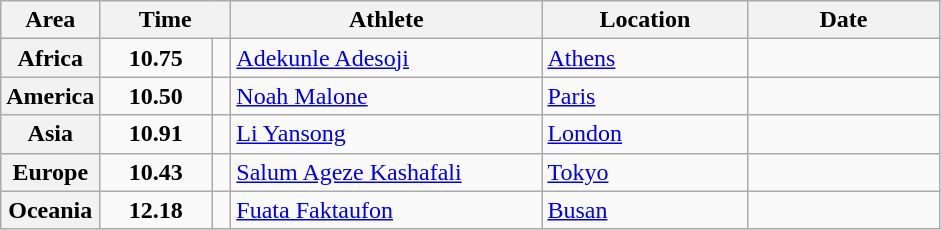<table class="wikitable">
<tr>
<th width="45">Area</th>
<th width="80" colspan="2">Time</th>
<th width="200">Athlete</th>
<th width="130">Location</th>
<th width="120">Date</th>
</tr>
<tr>
<th>Africa</th>
<td align="center"><strong>10.75</strong></td>
<td align="center"></td>
<td> <a href='#'>Adekunle Adesoji</a></td>
<td> <a href='#'>Athens</a></td>
<td align="right"></td>
</tr>
<tr>
<th>America</th>
<td align="center"><strong>10.50</strong></td>
<td align="center"></td>
<td> <a href='#'>Noah Malone</a></td>
<td> <a href='#'>Paris</a></td>
<td align="right"></td>
</tr>
<tr>
<th>Asia</th>
<td align="center"><strong>10.91</strong></td>
<td align="center"></td>
<td> <a href='#'>Li Yansong</a></td>
<td> <a href='#'>London</a></td>
<td align="right"></td>
</tr>
<tr>
<th>Europe</th>
<td align="center"><strong>10.43</strong></td>
<td align="center"><strong></strong></td>
<td> <a href='#'>Salum Ageze Kashafali</a></td>
<td> <a href='#'>Tokyo</a></td>
<td align="right"></td>
</tr>
<tr>
<th>Oceania</th>
<td align="center"><strong>12.18</strong></td>
<td align="center"></td>
<td> <a href='#'>Fuata Faktaufon</a></td>
<td> <a href='#'>Busan</a></td>
<td align="right"></td>
</tr>
</table>
